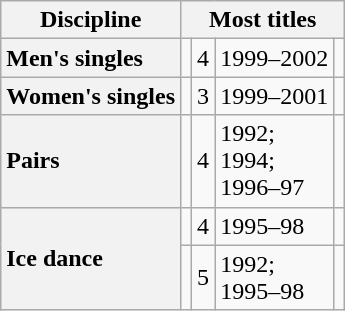<table class="wikitable unsortable" style="text-align:left">
<tr>
<th scope="col">Discipline</th>
<th colspan="4" scope="col">Most titles</th>
</tr>
<tr>
<th scope="row" style="text-align:left">Men's singles</th>
<td></td>
<td>4</td>
<td>1999–2002</td>
<td></td>
</tr>
<tr>
<th scope="row" style="text-align:left">Women's singles</th>
<td></td>
<td>3</td>
<td>1999–2001</td>
<td></td>
</tr>
<tr>
<th scope="row" style="text-align:left">Pairs</th>
<td></td>
<td>4</td>
<td>1992;<br>1994;<br>1996–97</td>
<td></td>
</tr>
<tr>
<th rowspan="2" scope="row" style="text-align:left">Ice dance</th>
<td></td>
<td>4</td>
<td>1995–98</td>
<td></td>
</tr>
<tr>
<td></td>
<td>5</td>
<td>1992;<br>1995–98</td>
<td></td>
</tr>
</table>
